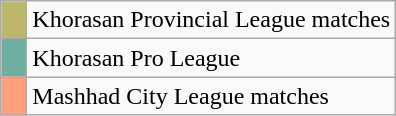<table class="wikitable">
<tr>
<td width=10px bgcolor=BDB76B></td>
<td>Khorasan Provincial League matches</td>
</tr>
<tr>
<td width=10px bgcolor=6EAEA1></td>
<td>Khorasan Pro League</td>
</tr>
<tr>
<td width=10px bgcolor=FFA07A></td>
<td>Mashhad City League matches</td>
</tr>
</table>
